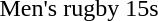<table>
<tr>
<td>Men's rugby 15s</td>
<td align=center></td>
<td align=center></td>
<td align=center></td>
</tr>
</table>
